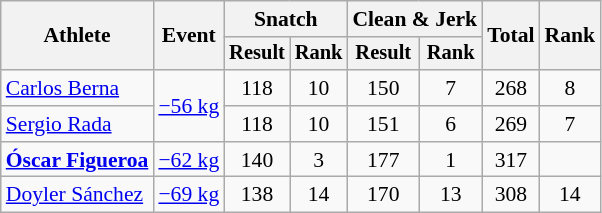<table class="wikitable" style="font-size:90%">
<tr>
<th rowspan="2">Athlete</th>
<th rowspan="2">Event</th>
<th colspan="2">Snatch</th>
<th colspan="2">Clean & Jerk</th>
<th rowspan="2">Total</th>
<th rowspan="2">Rank</th>
</tr>
<tr style="font-size:95%">
<th>Result</th>
<th>Rank</th>
<th>Result</th>
<th>Rank</th>
</tr>
<tr align=center>
<td align=left><a href='#'>Carlos Berna</a></td>
<td align=left rowspan=2><a href='#'>−56 kg</a></td>
<td>118</td>
<td>10</td>
<td>150</td>
<td>7</td>
<td>268</td>
<td>8</td>
</tr>
<tr align=center>
<td align=left><a href='#'>Sergio Rada</a></td>
<td>118</td>
<td>10</td>
<td>151</td>
<td>6</td>
<td>269</td>
<td>7</td>
</tr>
<tr align=center>
<td align=left><strong><a href='#'>Óscar Figueroa</a></strong></td>
<td align=left><a href='#'>−62 kg</a></td>
<td>140</td>
<td>3</td>
<td>177</td>
<td>1</td>
<td>317</td>
<td></td>
</tr>
<tr align=center>
<td align=left><a href='#'>Doyler Sánchez</a></td>
<td align=left><a href='#'>−69 kg</a></td>
<td>138</td>
<td>14</td>
<td>170</td>
<td>13</td>
<td>308</td>
<td>14</td>
</tr>
</table>
